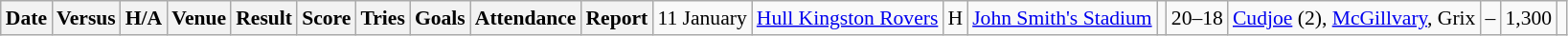<table class="wikitable defaultleft col3center col6center col9right" style="font-size:90%;">
<tr>
<th>Date</th>
<th>Versus</th>
<th>H/A</th>
<th>Venue</th>
<th>Result</th>
<th>Score</th>
<th>Tries</th>
<th>Goals</th>
<th>Attendance</th>
<th>Report</th>
<td>11 January</td>
<td> <a href='#'>Hull Kingston Rovers</a></td>
<td>H</td>
<td><a href='#'>John Smith's Stadium</a></td>
<td></td>
<td>20–18</td>
<td><a href='#'>Cudjoe</a> (2), <a href='#'>McGillvary</a>, Grix</td>
<td>–</td>
<td>1,300</td>
<td></td>
</tr>
</table>
